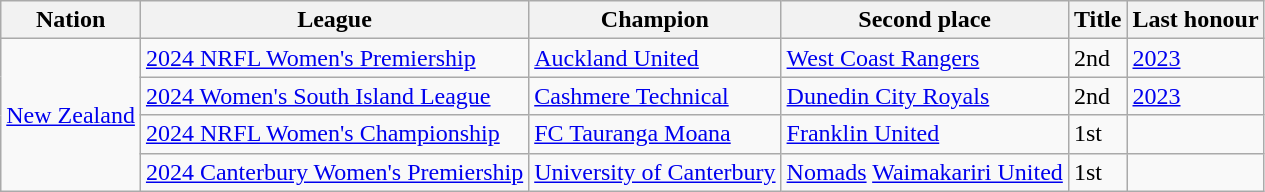<table class="wikitable sortable">
<tr>
<th>Nation</th>
<th>League</th>
<th>Champion</th>
<th>Second place</th>
<th data-sort-type="number">Title</th>
<th>Last honour</th>
</tr>
<tr>
<td rowspan=4> <a href='#'>New Zealand</a></td>
<td><a href='#'>2024 NRFL Women's Premiership</a></td>
<td><a href='#'>Auckland United</a></td>
<td><a href='#'>West Coast Rangers</a></td>
<td>2nd</td>
<td><a href='#'>2023</a></td>
</tr>
<tr>
<td><a href='#'>2024 Women's South Island League</a></td>
<td><a href='#'>Cashmere Technical</a></td>
<td><a href='#'>Dunedin City Royals</a></td>
<td>2nd</td>
<td><a href='#'>2023</a></td>
</tr>
<tr>
<td><a href='#'>2024 NRFL Women's Championship</a></td>
<td><a href='#'>FC Tauranga Moana</a></td>
<td><a href='#'>Franklin United</a></td>
<td>1st</td>
<td></td>
</tr>
<tr>
<td><a href='#'>2024 Canterbury Women's Premiership</a></td>
<td><a href='#'>University of Canterbury</a></td>
<td><a href='#'>Nomads</a> <a href='#'>Waimakariri United</a></td>
<td>1st</td>
<td></td>
</tr>
</table>
